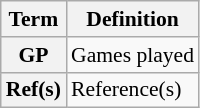<table class="wikitable" style="font-size:90%;">
<tr>
<th scope="col">Term</th>
<th scope="col">Definition</th>
</tr>
<tr>
<th scope="row">GP</th>
<td>Games played</td>
</tr>
<tr>
<th scope="row">Ref(s)</th>
<td>Reference(s)</td>
</tr>
</table>
